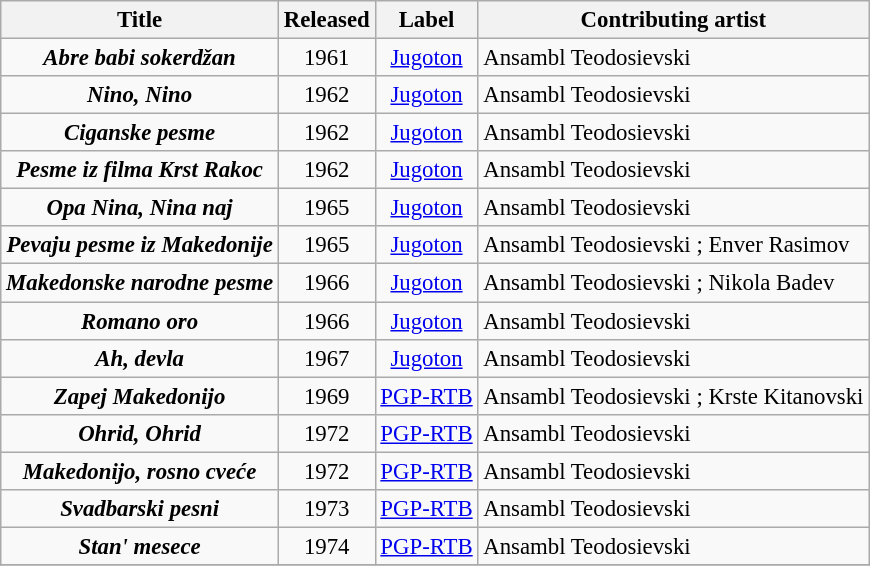<table class="wikitable" style="font-size:95%">
<tr>
<th>Title</th>
<th>Released</th>
<th>Label</th>
<th>Contributing artist</th>
</tr>
<tr>
<td style="text-align:center;"><strong><em>Abre babi sokerdžan</em></strong></td>
<td style="text-align:center;">1961</td>
<td style="text-align:center;"><a href='#'>Jugoton</a></td>
<td>Ansambl Teodosievski</td>
</tr>
<tr>
<td style="text-align:center;"><strong><em>Nino, Nino</em></strong></td>
<td style="text-align:center;">1962</td>
<td style="text-align:center;"><a href='#'>Jugoton</a></td>
<td>Ansambl Teodosievski</td>
</tr>
<tr>
<td style="text-align:center;"><strong><em>Ciganske pesme</em></strong></td>
<td style="text-align:center;">1962</td>
<td style="text-align:center;"><a href='#'>Jugoton</a></td>
<td>Ansambl Teodosievski</td>
</tr>
<tr>
<td style="text-align:center;"><strong><em>Pesme iz filma Krst Rakoc</em></strong></td>
<td style="text-align:center;">1962</td>
<td style="text-align:center;"><a href='#'>Jugoton</a></td>
<td>Ansambl Teodosievski</td>
</tr>
<tr>
<td style="text-align:center;"><strong><em>Opa Nina, Nina naj</em></strong></td>
<td style="text-align:center;">1965</td>
<td style="text-align:center;"><a href='#'>Jugoton</a></td>
<td>Ansambl Teodosievski</td>
</tr>
<tr>
<td style="text-align:center;"><strong><em>Pevaju pesme iz Makedonije</em></strong></td>
<td style="text-align:center;">1965</td>
<td style="text-align:center;"><a href='#'>Jugoton</a></td>
<td>Ansambl Teodosievski ; Enver Rasimov</td>
</tr>
<tr>
<td style="text-align:center;"><strong><em>Makedonske narodne pesme</em></strong></td>
<td style="text-align:center;">1966</td>
<td style="text-align:center;"><a href='#'>Jugoton</a></td>
<td>Ansambl Teodosievski ; Nikola Badev</td>
</tr>
<tr>
<td style="text-align:center;"><strong><em>Romano oro</em></strong></td>
<td style="text-align:center;">1966</td>
<td style="text-align:center;"><a href='#'>Jugoton</a></td>
<td>Ansambl Teodosievski</td>
</tr>
<tr>
<td style="text-align:center;"><strong><em>Ah, devla</em></strong></td>
<td style="text-align:center;">1967</td>
<td style="text-align:center;"><a href='#'>Jugoton</a></td>
<td>Ansambl Teodosievski</td>
</tr>
<tr>
<td style="text-align:center;"><strong><em>Zapej Makedonijo</em></strong></td>
<td style="text-align:center;">1969</td>
<td style="text-align:center;"><a href='#'>PGP-RTB</a></td>
<td>Ansambl Teodosievski ; Krste Kitanovski</td>
</tr>
<tr>
<td style="text-align:center;"><strong><em>Ohrid, Ohrid</em></strong></td>
<td style="text-align:center;">1972</td>
<td style="text-align:center;"><a href='#'>PGP-RTB</a></td>
<td>Ansambl Teodosievski</td>
</tr>
<tr>
<td style="text-align:center;"><strong><em>Makedonijo, rosno cveće</em></strong></td>
<td style="text-align:center;">1972</td>
<td style="text-align:center;"><a href='#'>PGP-RTB</a></td>
<td>Ansambl Teodosievski</td>
</tr>
<tr>
<td style="text-align:center;"><strong><em>Svadbarski pesni</em></strong></td>
<td style="text-align:center;">1973</td>
<td style="text-align:center;"><a href='#'>PGP-RTB</a></td>
<td>Ansambl Teodosievski</td>
</tr>
<tr>
<td style="text-align:center;"><strong><em>Stan' mesece</em></strong></td>
<td style="text-align:center;">1974</td>
<td style="text-align:center;"><a href='#'>PGP-RTB</a></td>
<td>Ansambl Teodosievski</td>
</tr>
<tr>
</tr>
</table>
